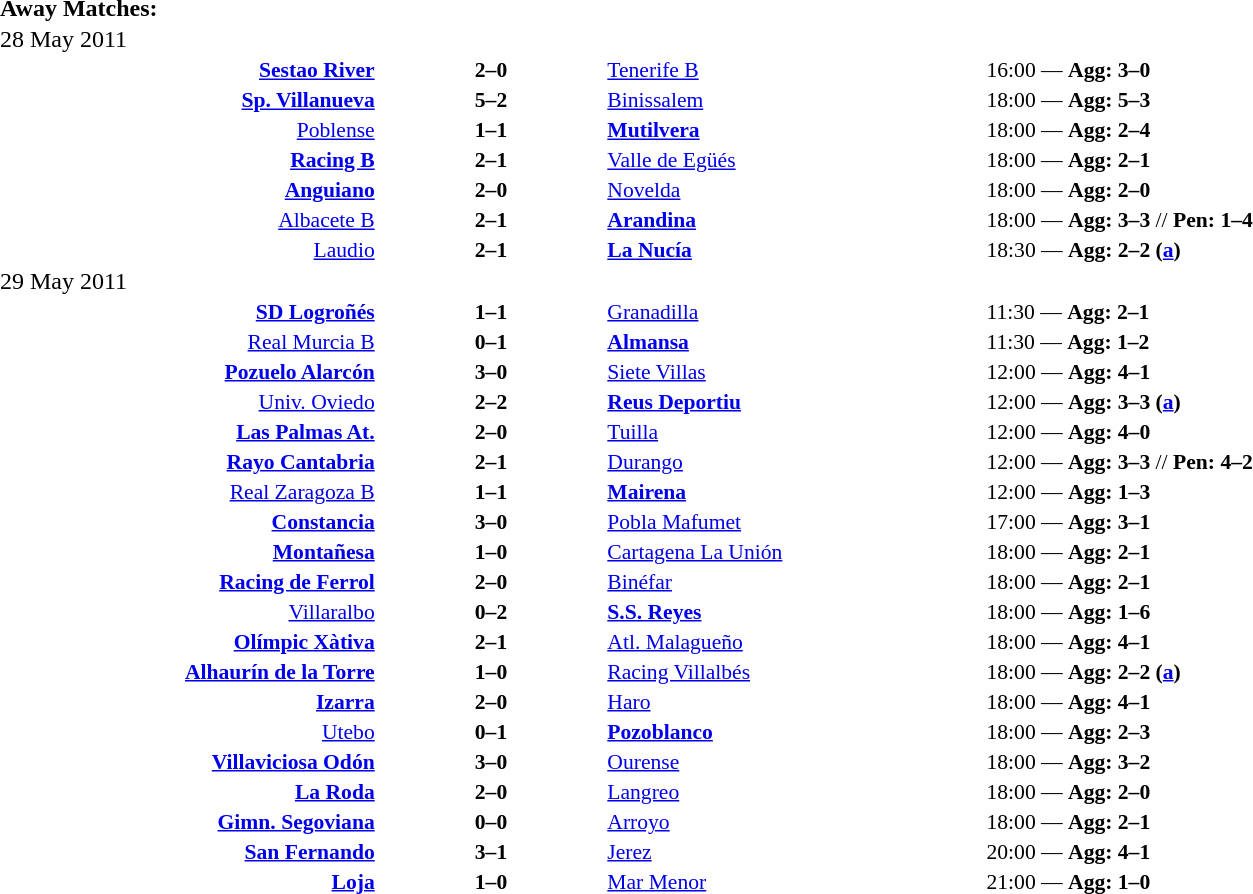<table width=100% cellspacing=1>
<tr>
<th width=20%></th>
<th width=12%></th>
<th width=20%></th>
<th></th>
</tr>
<tr>
<td><strong>Away Matches:</strong></td>
</tr>
<tr>
<td>28 May 2011</td>
</tr>
<tr style=font-size:90%>
<td align=right><strong><a href='#'>Sestao River</a></strong></td>
<td align=center><strong>2–0</strong></td>
<td><a href='#'>Tenerife B</a></td>
<td>16:00 — <strong>Agg: 3–0</strong></td>
</tr>
<tr style=font-size:90%>
<td align=right><strong><a href='#'>Sp. Villanueva</a></strong></td>
<td align=center><strong>5–2</strong></td>
<td><a href='#'>Binissalem</a></td>
<td>18:00 — <strong>Agg: 5–3</strong></td>
</tr>
<tr style=font-size:90%>
<td align=right><a href='#'>Poblense</a></td>
<td align=center><strong>1–1</strong></td>
<td><strong><a href='#'>Mutilvera</a></strong></td>
<td>18:00 — <strong>Agg: 2–4</strong></td>
</tr>
<tr style=font-size:90%>
<td align=right><strong><a href='#'>Racing B</a></strong></td>
<td align=center><strong>2–1</strong></td>
<td><a href='#'>Valle de Egüés</a></td>
<td>18:00 — <strong>Agg: 2–1</strong></td>
</tr>
<tr style=font-size:90%>
<td align=right><strong><a href='#'>Anguiano</a></strong></td>
<td align=center><strong>2–0</strong></td>
<td><a href='#'>Novelda</a></td>
<td>18:00 — <strong>Agg: 2–0</strong></td>
</tr>
<tr style=font-size:90%>
<td align=right><a href='#'>Albacete B</a></td>
<td align=center><strong>2–1</strong></td>
<td><strong><a href='#'>Arandina</a></strong></td>
<td>18:00 — <strong>Agg: 3–3</strong> // <strong>Pen: 1–4</strong></td>
</tr>
<tr style=font-size:90%>
<td align=right><a href='#'>Laudio</a></td>
<td align=center><strong>2–1</strong></td>
<td><strong><a href='#'>La Nucía</a></strong></td>
<td>18:30 — <strong>Agg: 2–2 (<a href='#'>a</a>) </strong></td>
</tr>
<tr>
<td>29 May 2011</td>
</tr>
<tr style=font-size:90%>
<td align=right><strong><a href='#'>SD Logroñés</a></strong></td>
<td align=center><strong>1–1</strong></td>
<td><a href='#'>Granadilla</a></td>
<td>11:30 — <strong>Agg: 2–1</strong></td>
</tr>
<tr style=font-size:90%>
<td align=right><a href='#'>Real Murcia B</a></td>
<td align=center><strong>0–1</strong></td>
<td><strong><a href='#'>Almansa</a></strong></td>
<td>11:30 — <strong>Agg: 1–2</strong></td>
</tr>
<tr style=font-size:90%>
<td align=right><strong><a href='#'>Pozuelo Alarcón</a></strong></td>
<td align=center><strong>3–0</strong></td>
<td><a href='#'>Siete Villas</a></td>
<td>12:00 — <strong>Agg: 4–1</strong></td>
</tr>
<tr style=font-size:90%>
<td align=right><a href='#'>Univ. Oviedo</a></td>
<td align=center><strong>2–2</strong></td>
<td><strong><a href='#'>Reus Deportiu</a></strong></td>
<td>12:00 — <strong>Agg: 3–3 (<a href='#'>a</a>) </strong></td>
</tr>
<tr style=font-size:90%>
<td align=right><strong><a href='#'>Las Palmas At.</a></strong></td>
<td align=center><strong>2–0</strong></td>
<td><a href='#'>Tuilla</a></td>
<td>12:00 — <strong>Agg: 4–0</strong></td>
</tr>
<tr style=font-size:90%>
<td align=right><strong><a href='#'>Rayo Cantabria</a></strong></td>
<td align=center><strong>2–1</strong></td>
<td><a href='#'>Durango</a></td>
<td>12:00 — <strong>Agg: 3–3</strong> // <strong>Pen: 4–2</strong></td>
</tr>
<tr style=font-size:90%>
<td align=right><a href='#'>Real Zaragoza B</a></td>
<td align=center><strong>1–1</strong></td>
<td><strong><a href='#'>Mairena</a></strong></td>
<td>12:00 — <strong>Agg: 1–3</strong></td>
</tr>
<tr style=font-size:90%>
<td align=right><strong><a href='#'>Constancia</a></strong></td>
<td align=center><strong>3–0</strong></td>
<td><a href='#'>Pobla Mafumet</a></td>
<td>17:00 — <strong>Agg: 3–1</strong></td>
</tr>
<tr style=font-size:90%>
<td align=right><strong><a href='#'>Montañesa</a></strong></td>
<td align=center><strong>1–0</strong></td>
<td><a href='#'>Cartagena La Unión</a></td>
<td>18:00 — <strong>Agg: 2–1</strong></td>
</tr>
<tr style=font-size:90%>
<td align=right><strong><a href='#'>Racing de Ferrol</a></strong></td>
<td align=center><strong>2–0</strong></td>
<td><a href='#'>Binéfar</a></td>
<td>18:00 — <strong>Agg: 2–1</strong></td>
</tr>
<tr style=font-size:90%>
<td align=right><a href='#'>Villaralbo</a></td>
<td align=center><strong>0–2</strong></td>
<td><strong><a href='#'>S.S. Reyes</a></strong></td>
<td>18:00 — <strong>Agg: 1–6</strong></td>
</tr>
<tr style=font-size:90%>
<td align=right><strong><a href='#'>Olímpic Xàtiva</a></strong></td>
<td align=center><strong>2–1</strong></td>
<td><a href='#'>Atl. Malagueño</a></td>
<td>18:00 — <strong>Agg: 4–1</strong></td>
</tr>
<tr style=font-size:90%>
<td align=right><strong><a href='#'>Alhaurín de la Torre</a></strong></td>
<td align=center><strong>1–0</strong></td>
<td><a href='#'>Racing Villalbés</a></td>
<td>18:00 — <strong>Agg: 2–2 (<a href='#'>a</a>)</strong></td>
</tr>
<tr style=font-size:90%>
<td align=right><strong><a href='#'>Izarra</a></strong></td>
<td align=center><strong>2–0</strong></td>
<td><a href='#'>Haro</a></td>
<td>18:00 — <strong>Agg: 4–1</strong></td>
</tr>
<tr style=font-size:90%>
<td align=right><a href='#'>Utebo</a></td>
<td align=center><strong>0–1</strong></td>
<td><strong><a href='#'>Pozoblanco</a></strong></td>
<td>18:00 — <strong>Agg: 2–3</strong></td>
</tr>
<tr style=font-size:90%>
<td align=right><strong><a href='#'>Villaviciosa Odón</a></strong></td>
<td align=center><strong>3–0</strong></td>
<td><a href='#'>Ourense</a></td>
<td>18:00 — <strong>Agg: 3–2</strong></td>
</tr>
<tr style=font-size:90%>
<td align=right><strong><a href='#'>La Roda</a></strong></td>
<td align=center><strong>2–0</strong></td>
<td><a href='#'>Langreo</a></td>
<td>18:00 — <strong>Agg: 2–0</strong></td>
</tr>
<tr style=font-size:90%>
<td align=right><strong><a href='#'>Gimn. Segoviana</a></strong></td>
<td align=center><strong>0–0</strong></td>
<td><a href='#'>Arroyo</a></td>
<td>18:00 — <strong>Agg: 2–1</strong></td>
</tr>
<tr style=font-size:90%>
<td align=right><strong><a href='#'>San Fernando</a></strong></td>
<td align=center><strong>3–1</strong></td>
<td><a href='#'>Jerez</a></td>
<td>20:00 — <strong>Agg: 4–1</strong></td>
</tr>
<tr style=font-size:90%>
<td align=right><strong><a href='#'>Loja</a></strong></td>
<td align=center><strong>1–0</strong></td>
<td><a href='#'>Mar Menor</a></td>
<td>21:00 — <strong>Agg: 1–0</strong></td>
</tr>
</table>
